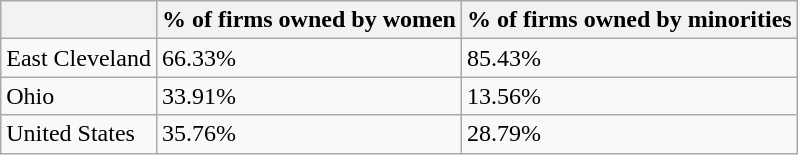<table class="wikitable">
<tr>
<th></th>
<th>% of firms owned by women</th>
<th>% of firms owned by minorities</th>
</tr>
<tr>
<td>East Cleveland</td>
<td>66.33%</td>
<td>85.43%</td>
</tr>
<tr>
<td>Ohio</td>
<td>33.91%</td>
<td>13.56%</td>
</tr>
<tr>
<td>United States</td>
<td>35.76%</td>
<td>28.79%</td>
</tr>
</table>
